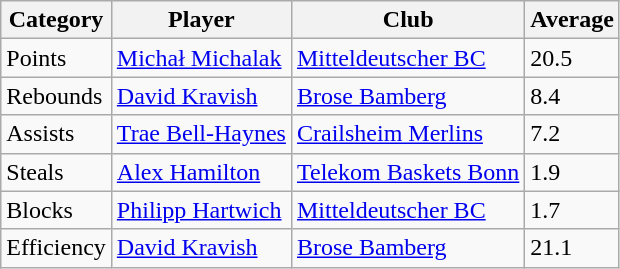<table class="wikitable">
<tr>
<th>Category</th>
<th>Player</th>
<th>Club</th>
<th>Average</th>
</tr>
<tr>
<td>Points</td>
<td> <a href='#'>Michał Michalak</a></td>
<td><a href='#'>Mitteldeutscher BC</a></td>
<td>20.5</td>
</tr>
<tr>
<td>Rebounds</td>
<td> <a href='#'>David Kravish</a></td>
<td><a href='#'>Brose Bamberg</a></td>
<td>8.4</td>
</tr>
<tr>
<td>Assists</td>
<td> <a href='#'>Trae Bell-Haynes</a></td>
<td><a href='#'>Crailsheim Merlins</a></td>
<td>7.2</td>
</tr>
<tr>
<td>Steals</td>
<td> <a href='#'>Alex Hamilton</a></td>
<td><a href='#'>Telekom Baskets Bonn</a></td>
<td>1.9</td>
</tr>
<tr>
<td>Blocks</td>
<td> <a href='#'>Philipp Hartwich</a></td>
<td><a href='#'>Mitteldeutscher BC</a></td>
<td>1.7</td>
</tr>
<tr>
<td>Efficiency</td>
<td> <a href='#'>David Kravish</a></td>
<td><a href='#'>Brose Bamberg</a></td>
<td>21.1</td>
</tr>
</table>
